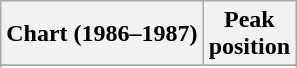<table class="wikitable sortable plainrowheaders" style="text-align:center">
<tr>
<th scope="col">Chart (1986–1987)</th>
<th scope="col">Peak<br>position</th>
</tr>
<tr>
</tr>
<tr>
</tr>
<tr>
</tr>
<tr>
</tr>
<tr>
</tr>
<tr>
</tr>
</table>
